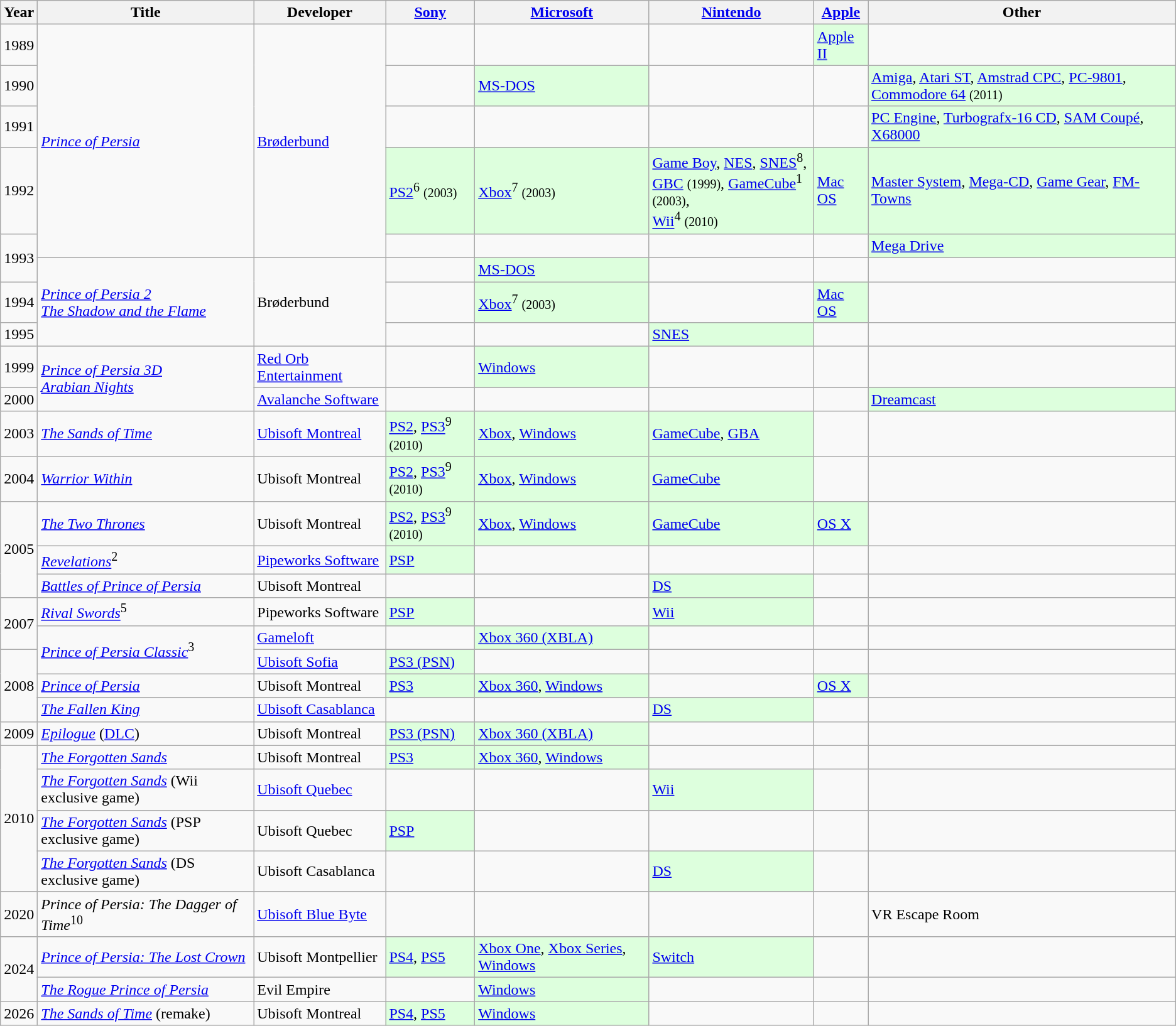<table class="wikitable sortable" border="1" style="font-size: 100%">
<tr>
<th>Year</th>
<th>Title</th>
<th>Developer</th>
<th align="center"><a href='#'>Sony</a></th>
<th align="center"><a href='#'>Microsoft</a></th>
<th align="center"><a href='#'>Nintendo</a></th>
<th align="center"><a href='#'>Apple</a></th>
<th align="center"><strong>Other</strong></th>
</tr>
<tr>
<td align="center">1989</td>
<td rowspan="5"><em><a href='#'>Prince of Persia</a></em></td>
<td rowspan="5"><a href='#'>Brøderbund</a></td>
<td></td>
<td></td>
<td></td>
<td bgcolor="#ddffdd"><a href='#'>Apple II</a></td>
<td></td>
</tr>
<tr>
<td align="center">1990</td>
<td></td>
<td bgcolor="#ddffdd"><a href='#'>MS-DOS</a></td>
<td></td>
<td></td>
<td bgcolor="#ddffdd"><a href='#'>Amiga</a>, <a href='#'>Atari ST</a>, <a href='#'>Amstrad CPC</a>, <a href='#'>PC-9801</a>, <a href='#'>Commodore 64</a> <small>(2011)</small></td>
</tr>
<tr>
<td align="center">1991</td>
<td></td>
<td></td>
<td></td>
<td></td>
<td bgcolor="#ddffdd"><a href='#'>PC Engine</a>, <a href='#'>Turbografx-16 CD</a>, <a href='#'>SAM Coupé</a>, <a href='#'>X68000</a></td>
</tr>
<tr>
<td align="center">1992</td>
<td bgcolor="#ddffdd"><a href='#'>PS2</a><sup>6</sup> <small>(2003)</small></td>
<td bgcolor="#ddffdd"><a href='#'>Xbox</a><sup>7</sup> <small>(2003)</small></td>
<td bgcolor="#ddffdd"><a href='#'>Game Boy</a>, <a href='#'>NES</a>, <a href='#'>SNES</a><sup>8</sup>,<br><a href='#'>GBC</a> <small>(1999)</small>, <a href='#'>GameCube</a><sup>1</sup> <small>(2003)</small>,<br><a href='#'>Wii</a><sup>4</sup> <small>(2010)</small></td>
<td bgcolor="#ddffdd"><a href='#'>Mac OS</a></td>
<td bgcolor="#ddffdd"><a href='#'>Master System</a>, <a href='#'>Mega-CD</a>, <a href='#'>Game Gear</a>, <a href='#'>FM-Towns</a></td>
</tr>
<tr>
<td align="center" rowspan="2">1993</td>
<td></td>
<td></td>
<td></td>
<td></td>
<td bgcolor="#ddffdd"><a href='#'>Mega Drive</a></td>
</tr>
<tr>
<td rowspan="3"><em><a href='#'>Prince of Persia 2<br>The Shadow and the Flame</a></em></td>
<td rowspan="3">Brøderbund</td>
<td></td>
<td bgcolor="#ddffdd"><a href='#'>MS-DOS</a></td>
<td></td>
<td></td>
<td></td>
</tr>
<tr>
<td align="center">1994</td>
<td></td>
<td bgcolor="#ddffdd"><a href='#'>Xbox</a><sup>7</sup> <small>(2003)</small></td>
<td></td>
<td bgcolor="#ddffdd"><a href='#'>Mac OS</a></td>
<td></td>
</tr>
<tr>
<td align="center">1995</td>
<td></td>
<td></td>
<td bgcolor="#ddffdd"><a href='#'>SNES</a></td>
<td></td>
<td></td>
</tr>
<tr>
<td align="center">1999</td>
<td rowspan="2"><em><a href='#'>Prince of Persia 3D<br>Arabian Nights</a></em></td>
<td><a href='#'>Red Orb Entertainment</a></td>
<td></td>
<td bgcolor="#ddffdd"><a href='#'>Windows</a></td>
<td></td>
<td></td>
<td></td>
</tr>
<tr>
<td align="center">2000</td>
<td><a href='#'>Avalanche Software</a></td>
<td></td>
<td></td>
<td></td>
<td></td>
<td bgcolor="#ddffdd"><a href='#'>Dreamcast</a></td>
</tr>
<tr>
<td align="center">2003</td>
<td><em><a href='#'>The Sands of Time</a></em></td>
<td><a href='#'>Ubisoft Montreal</a></td>
<td bgcolor="#ddffdd"><a href='#'>PS2</a>, <a href='#'>PS3</a><sup>9</sup> <small>(2010)</small></td>
<td bgcolor="#ddffdd"><a href='#'>Xbox</a>, <a href='#'>Windows</a></td>
<td bgcolor="#ddffdd"><a href='#'>GameCube</a>, <a href='#'>GBA</a></td>
<td></td>
<td></td>
</tr>
<tr>
<td align="center">2004</td>
<td><em><a href='#'>Warrior Within</a></em></td>
<td>Ubisoft Montreal</td>
<td bgcolor="#ddffdd"><a href='#'>PS2</a>, <a href='#'>PS3</a><sup>9</sup> <small>(2010)</small></td>
<td bgcolor="#ddffdd"><a href='#'>Xbox</a>, <a href='#'>Windows</a></td>
<td bgcolor="#ddffdd"><a href='#'>GameCube</a></td>
<td></td>
<td></td>
</tr>
<tr>
<td align="center" rowspan="3">2005</td>
<td><em><a href='#'>The Two Thrones</a></em></td>
<td>Ubisoft Montreal</td>
<td bgcolor="#ddffdd"><a href='#'>PS2</a>, <a href='#'>PS3</a><sup>9</sup> <small>(2010)</small></td>
<td bgcolor="#ddffdd"><a href='#'>Xbox</a>, <a href='#'>Windows</a></td>
<td bgcolor="#ddffdd"><a href='#'>GameCube</a></td>
<td bgcolor="#ddffdd"><a href='#'>OS X</a></td>
<td></td>
</tr>
<tr>
<td><em><a href='#'>Revelations</a></em><sup>2</sup></td>
<td><a href='#'>Pipeworks Software</a></td>
<td bgcolor="#ddffdd"><a href='#'>PSP</a></td>
<td></td>
<td></td>
<td></td>
<td></td>
</tr>
<tr>
<td><em><a href='#'>Battles of Prince of Persia</a></em></td>
<td>Ubisoft Montreal</td>
<td></td>
<td></td>
<td bgcolor="#ddffdd"><a href='#'>DS</a></td>
<td></td>
<td></td>
</tr>
<tr>
<td align="center" rowspan="2">2007</td>
<td><em><a href='#'>Rival Swords</a></em><sup>5</sup></td>
<td>Pipeworks Software</td>
<td bgcolor="#ddffdd"><a href='#'>PSP</a></td>
<td></td>
<td bgcolor="#ddffdd"><a href='#'>Wii</a></td>
<td></td>
<td></td>
</tr>
<tr>
<td rowspan="2"><em><a href='#'>Prince of Persia Classic</a></em><sup>3</sup></td>
<td><a href='#'>Gameloft</a></td>
<td></td>
<td bgcolor="#ddffdd"><a href='#'>Xbox 360 (XBLA)</a></td>
<td></td>
<td></td>
<td></td>
</tr>
<tr>
<td align="center" rowspan="3">2008</td>
<td><a href='#'>Ubisoft Sofia</a></td>
<td bgcolor="#ddffdd"><a href='#'>PS3 (PSN)</a></td>
<td></td>
<td></td>
<td></td>
<td></td>
</tr>
<tr>
<td><em><a href='#'>Prince of Persia</a></em></td>
<td>Ubisoft Montreal</td>
<td bgcolor="#ddffdd"><a href='#'>PS3</a></td>
<td bgcolor="#ddffdd"><a href='#'>Xbox 360</a>, <a href='#'>Windows</a></td>
<td></td>
<td bgcolor="#ddffdd"><a href='#'>OS X</a></td>
<td></td>
</tr>
<tr>
<td><em><a href='#'>The Fallen King</a></em></td>
<td><a href='#'>Ubisoft Casablanca</a></td>
<td></td>
<td></td>
<td bgcolor="#ddffdd"><a href='#'>DS</a></td>
<td></td>
<td></td>
</tr>
<tr>
<td align="center">2009</td>
<td><em><a href='#'>Epilogue</a></em> (<a href='#'>DLC</a>)</td>
<td>Ubisoft Montreal</td>
<td bgcolor="#ddffdd"><a href='#'>PS3 (PSN)</a></td>
<td bgcolor="#ddffdd"><a href='#'>Xbox 360 (XBLA)</a></td>
<td></td>
<td></td>
<td></td>
</tr>
<tr>
<td align="center" rowspan="4">2010</td>
<td><em><a href='#'>The Forgotten Sands</a></em></td>
<td>Ubisoft Montreal</td>
<td bgcolor="#ddffdd"><a href='#'>PS3</a></td>
<td bgcolor="#ddffdd"><a href='#'>Xbox 360</a>, <a href='#'>Windows</a></td>
<td></td>
<td></td>
<td></td>
</tr>
<tr>
<td><em><a href='#'>The Forgotten Sands</a></em> (Wii exclusive game)</td>
<td><a href='#'>Ubisoft Quebec</a></td>
<td></td>
<td></td>
<td bgcolor="#ddffdd"><a href='#'>Wii</a></td>
<td></td>
<td></td>
</tr>
<tr>
<td><em><a href='#'>The Forgotten Sands</a></em> (PSP exclusive game)</td>
<td>Ubisoft Quebec</td>
<td bgcolor="#ddffdd"><a href='#'>PSP</a></td>
<td></td>
<td></td>
<td></td>
<td></td>
</tr>
<tr>
<td><em><a href='#'>The Forgotten Sands</a></em> (DS exclusive game)</td>
<td>Ubisoft Casablanca</td>
<td></td>
<td></td>
<td bgcolor="#ddffdd"><a href='#'>DS</a></td>
<td></td>
<td></td>
</tr>
<tr>
<td align="center">2020</td>
<td><em>Prince of Persia: The Dagger of Time</em><sup>10</sup></td>
<td><a href='#'>Ubisoft Blue Byte</a></td>
<td></td>
<td></td>
<td></td>
<td></td>
<td>VR Escape Room</td>
</tr>
<tr>
<td align="center" rowspan=2>2024</td>
<td><em><a href='#'>Prince of Persia: The Lost Crown</a></em></td>
<td>Ubisoft Montpellier</td>
<td bgcolor="#ddffdd"><a href='#'>PS4</a>, <a href='#'>PS5</a></td>
<td bgcolor="#ddffdd"><a href='#'>Xbox One</a>, <a href='#'>Xbox Series</a>, <a href='#'>Windows</a></td>
<td bgcolor="#ddffdd"><a href='#'>Switch</a></td>
<td></td>
<td></td>
</tr>
<tr>
<td><em><a href='#'>The Rogue Prince of Persia</a></em></td>
<td>Evil Empire</td>
<td></td>
<td bgcolor="#ddffdd"><a href='#'>Windows</a></td>
<td></td>
<td></td>
<td></td>
</tr>
<tr>
<td align="center">2026</td>
<td><em><a href='#'>The Sands of Time</a></em> (remake)</td>
<td>Ubisoft Montreal</td>
<td bgcolor="#ddffdd"><a href='#'>PS4</a>, <a href='#'>PS5</a></td>
<td bgcolor="#ddffdd"><a href='#'>Windows</a></td>
<td></td>
<td></td>
<td></td>
</tr>
</table>
